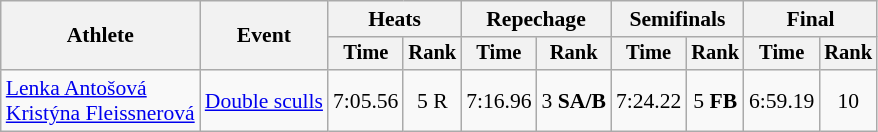<table class="wikitable" style="font-size:90%">
<tr>
<th rowspan="2">Athlete</th>
<th rowspan="2">Event</th>
<th colspan="2">Heats</th>
<th colspan="2">Repechage</th>
<th colspan="2">Semifinals</th>
<th colspan="2">Final</th>
</tr>
<tr style="font-size:95%">
<th>Time</th>
<th>Rank</th>
<th>Time</th>
<th>Rank</th>
<th>Time</th>
<th>Rank</th>
<th>Time</th>
<th>Rank</th>
</tr>
<tr align=center>
<td align=left><a href='#'>Lenka Antošová</a><br><a href='#'>Kristýna Fleissnerová</a></td>
<td align=left><a href='#'>Double sculls</a></td>
<td>7:05.56</td>
<td>5 R</td>
<td>7:16.96</td>
<td>3 <strong>SA/B</strong></td>
<td>7:24.22</td>
<td>5 <strong>FB</strong></td>
<td>6:59.19</td>
<td>10</td>
</tr>
</table>
